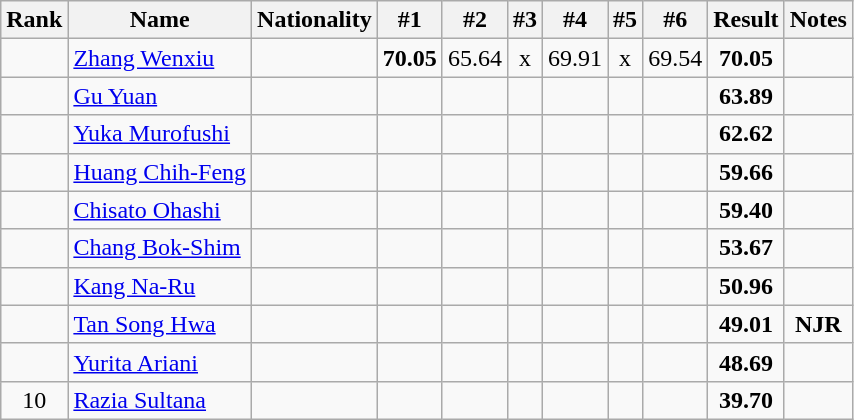<table class="wikitable sortable" style="text-align:center">
<tr>
<th>Rank</th>
<th>Name</th>
<th>Nationality</th>
<th>#1</th>
<th>#2</th>
<th>#3</th>
<th>#4</th>
<th>#5</th>
<th>#6</th>
<th>Result</th>
<th>Notes</th>
</tr>
<tr>
<td></td>
<td align=left><a href='#'>Zhang Wenxiu</a></td>
<td align=left></td>
<td><strong>70.05</strong></td>
<td>65.64</td>
<td>x</td>
<td>69.91</td>
<td>x</td>
<td>69.54</td>
<td><strong>70.05</strong></td>
<td></td>
</tr>
<tr>
<td></td>
<td align=left><a href='#'>Gu Yuan</a></td>
<td align=left></td>
<td></td>
<td></td>
<td></td>
<td></td>
<td></td>
<td></td>
<td><strong>63.89</strong></td>
<td></td>
</tr>
<tr>
<td></td>
<td align=left><a href='#'>Yuka Murofushi</a></td>
<td align=left></td>
<td></td>
<td></td>
<td></td>
<td></td>
<td></td>
<td></td>
<td><strong>62.62</strong></td>
<td></td>
</tr>
<tr>
<td></td>
<td align=left><a href='#'>Huang Chih-Feng</a></td>
<td align=left></td>
<td></td>
<td></td>
<td></td>
<td></td>
<td></td>
<td></td>
<td><strong>59.66</strong></td>
<td></td>
</tr>
<tr>
<td></td>
<td align=left><a href='#'>Chisato Ohashi</a></td>
<td align=left></td>
<td></td>
<td></td>
<td></td>
<td></td>
<td></td>
<td></td>
<td><strong>59.40</strong></td>
<td></td>
</tr>
<tr>
<td></td>
<td align=left><a href='#'>Chang Bok-Shim</a></td>
<td align=left></td>
<td></td>
<td></td>
<td></td>
<td></td>
<td></td>
<td></td>
<td><strong>53.67</strong></td>
<td></td>
</tr>
<tr>
<td></td>
<td align=left><a href='#'>Kang Na-Ru</a></td>
<td align=left></td>
<td></td>
<td></td>
<td></td>
<td></td>
<td></td>
<td></td>
<td><strong>50.96</strong></td>
<td></td>
</tr>
<tr>
<td></td>
<td align=left><a href='#'>Tan Song Hwa</a></td>
<td align=left></td>
<td></td>
<td></td>
<td></td>
<td></td>
<td></td>
<td></td>
<td><strong>49.01</strong></td>
<td><strong>NJR</strong></td>
</tr>
<tr>
<td></td>
<td align=left><a href='#'>Yurita Ariani</a></td>
<td align=left></td>
<td></td>
<td></td>
<td></td>
<td></td>
<td></td>
<td></td>
<td><strong>48.69</strong></td>
<td></td>
</tr>
<tr>
<td>10</td>
<td align=left><a href='#'>Razia Sultana</a></td>
<td align=left></td>
<td></td>
<td></td>
<td></td>
<td></td>
<td></td>
<td></td>
<td><strong>39.70</strong></td>
<td></td>
</tr>
</table>
